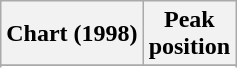<table class="wikitable sortable">
<tr>
<th align="left">Chart (1998)</th>
<th align="center">Peak<br>position</th>
</tr>
<tr>
</tr>
<tr>
</tr>
<tr>
</tr>
</table>
